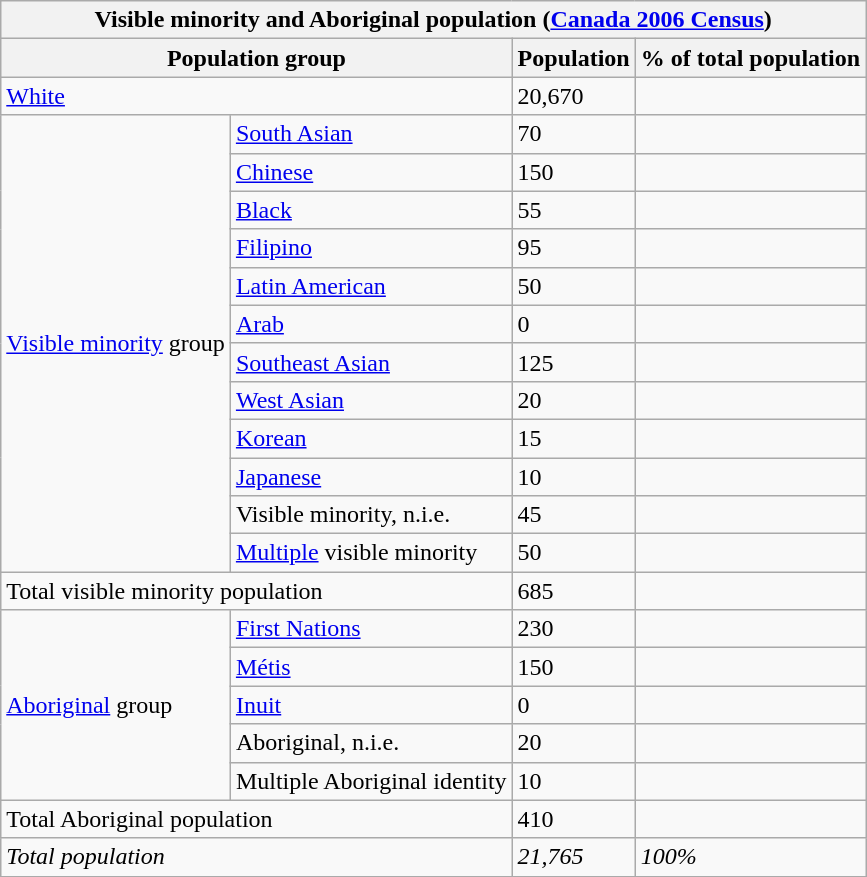<table class="wikitable">
<tr>
<th colspan=4>Visible minority and Aboriginal population (<a href='#'>Canada 2006 Census</a>)</th>
</tr>
<tr>
<th colspan="2">Population group</th>
<th>Population</th>
<th>% of total population</th>
</tr>
<tr>
<td colspan="2"><a href='#'>White</a></td>
<td>20,670</td>
<td></td>
</tr>
<tr>
<td rowspan="12"><a href='#'>Visible minority</a> group</td>
<td><a href='#'>South Asian</a></td>
<td>70</td>
<td></td>
</tr>
<tr>
<td><a href='#'>Chinese</a></td>
<td>150</td>
<td></td>
</tr>
<tr>
<td><a href='#'>Black</a></td>
<td>55</td>
<td></td>
</tr>
<tr>
<td><a href='#'>Filipino</a></td>
<td>95</td>
<td></td>
</tr>
<tr>
<td><a href='#'>Latin American</a></td>
<td>50</td>
<td></td>
</tr>
<tr>
<td><a href='#'>Arab</a></td>
<td>0</td>
<td></td>
</tr>
<tr>
<td><a href='#'>Southeast Asian</a></td>
<td>125</td>
<td></td>
</tr>
<tr>
<td><a href='#'>West Asian</a></td>
<td>20</td>
<td></td>
</tr>
<tr>
<td><a href='#'>Korean</a></td>
<td>15</td>
<td></td>
</tr>
<tr>
<td><a href='#'>Japanese</a></td>
<td>10</td>
<td></td>
</tr>
<tr>
<td>Visible minority, n.i.e.</td>
<td>45</td>
<td></td>
</tr>
<tr>
<td><a href='#'>Multiple</a> visible minority</td>
<td>50</td>
<td></td>
</tr>
<tr>
<td colspan="2">Total visible minority population</td>
<td>685</td>
<td></td>
</tr>
<tr>
<td rowspan="5"><a href='#'>Aboriginal</a> group</td>
<td><a href='#'>First Nations</a></td>
<td>230</td>
<td></td>
</tr>
<tr>
<td><a href='#'>Métis</a></td>
<td>150</td>
<td></td>
</tr>
<tr>
<td><a href='#'>Inuit</a></td>
<td>0</td>
<td></td>
</tr>
<tr>
<td>Aboriginal, n.i.e.</td>
<td>20</td>
<td></td>
</tr>
<tr>
<td>Multiple Aboriginal identity</td>
<td>10</td>
<td></td>
</tr>
<tr>
<td colspan="2">Total Aboriginal population</td>
<td>410</td>
<td></td>
</tr>
<tr>
<td colspan="2"><em>Total population</em></td>
<td><em>21,765</em></td>
<td><em>100%</em></td>
</tr>
</table>
